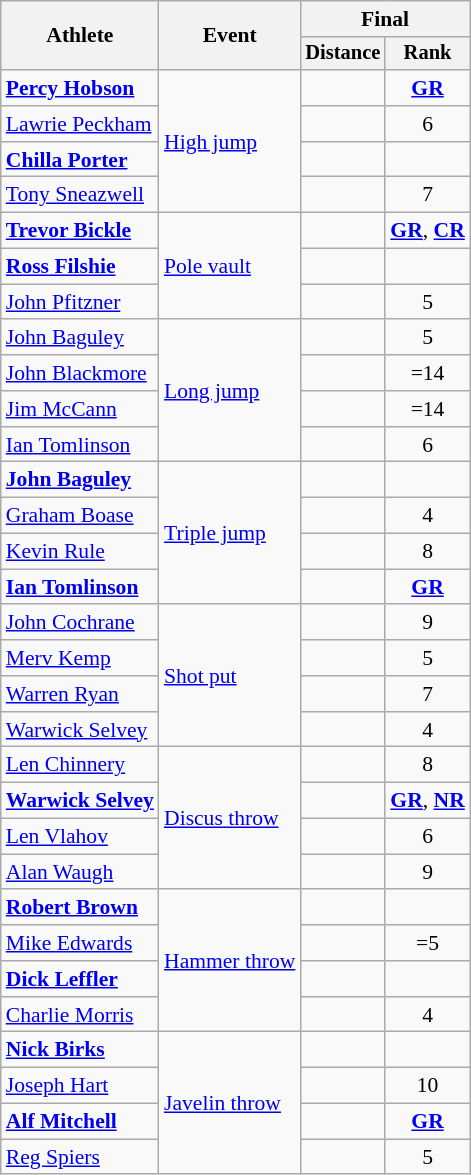<table class=wikitable style=font-size:90%>
<tr>
<th rowspan=2>Athlete</th>
<th rowspan=2>Event</th>
<th colspan=2>Final</th>
</tr>
<tr style=font-size:95%>
<th>Distance</th>
<th>Rank</th>
</tr>
<tr align=center>
<td align=left><strong><a href='#'>Percy Hobson</a></strong></td>
<td align=left rowspan=4><a href='#'>High jump</a></td>
<td></td>
<td> <strong><a href='#'>GR</a></strong></td>
</tr>
<tr align=center>
<td align=left><a href='#'>Lawrie Peckham</a></td>
<td></td>
<td>6</td>
</tr>
<tr align=center>
<td align=left><strong><a href='#'>Chilla Porter</a></strong></td>
<td></td>
<td></td>
</tr>
<tr align=center>
<td align=left><a href='#'>Tony Sneazwell</a></td>
<td></td>
<td>7</td>
</tr>
<tr align=center>
<td align=left><strong><a href='#'>Trevor Bickle</a></strong></td>
<td align=left rowspan=3><a href='#'>Pole vault</a></td>
<td></td>
<td> <strong><a href='#'>GR</a></strong>, <strong><a href='#'>CR</a></strong></td>
</tr>
<tr align=center>
<td align=left><strong><a href='#'>Ross Filshie</a></strong></td>
<td></td>
<td></td>
</tr>
<tr align=center>
<td align=left><a href='#'>John Pfitzner</a></td>
<td></td>
<td>5</td>
</tr>
<tr align=center>
<td align=left><a href='#'>John Baguley</a></td>
<td align=left rowspan=4><a href='#'>Long jump</a></td>
<td></td>
<td>5</td>
</tr>
<tr align=center>
<td align=left><a href='#'>John Blackmore</a></td>
<td></td>
<td>=14</td>
</tr>
<tr align=center>
<td align=left><a href='#'>Jim McCann</a></td>
<td></td>
<td>=14</td>
</tr>
<tr align=center>
<td align=left><a href='#'>Ian Tomlinson</a></td>
<td></td>
<td>6</td>
</tr>
<tr align=center>
<td align=left><strong><a href='#'>John Baguley</a></strong></td>
<td align=left rowspan=4><a href='#'>Triple jump</a></td>
<td></td>
<td></td>
</tr>
<tr align=center>
<td align=left><a href='#'>Graham Boase</a></td>
<td></td>
<td>4</td>
</tr>
<tr align=center>
<td align=left><a href='#'>Kevin Rule</a></td>
<td></td>
<td>8</td>
</tr>
<tr align=center>
<td align=left><strong><a href='#'>Ian Tomlinson</a></strong></td>
<td></td>
<td> <strong><a href='#'>GR</a></strong></td>
</tr>
<tr align=center>
<td align=left><a href='#'>John Cochrane</a></td>
<td align=left rowspan=4><a href='#'>Shot put</a></td>
<td></td>
<td>9</td>
</tr>
<tr align=center>
<td align=left><a href='#'>Merv Kemp</a></td>
<td></td>
<td>5</td>
</tr>
<tr align=center>
<td align=left><a href='#'>Warren Ryan</a></td>
<td></td>
<td>7</td>
</tr>
<tr align=center>
<td align=left><a href='#'>Warwick Selvey</a></td>
<td></td>
<td>4</td>
</tr>
<tr align=center>
<td align=left><a href='#'>Len Chinnery</a></td>
<td align=left rowspan=4><a href='#'>Discus throw</a></td>
<td></td>
<td>8</td>
</tr>
<tr align=center>
<td align=left><strong><a href='#'>Warwick Selvey</a></strong></td>
<td></td>
<td> <strong><a href='#'>GR</a></strong>, <strong><a href='#'>NR</a></strong></td>
</tr>
<tr align=center>
<td align=left><a href='#'>Len Vlahov</a></td>
<td></td>
<td>6</td>
</tr>
<tr align=center>
<td align=left><a href='#'>Alan Waugh</a></td>
<td></td>
<td>9</td>
</tr>
<tr align=center>
<td align=left><strong><a href='#'>Robert Brown</a></strong></td>
<td align=left rowspan=4><a href='#'>Hammer throw</a></td>
<td></td>
<td></td>
</tr>
<tr align=center>
<td align=left><a href='#'>Mike Edwards</a></td>
<td></td>
<td>=5</td>
</tr>
<tr align=center>
<td align=left><strong><a href='#'>Dick Leffler</a></strong></td>
<td></td>
<td></td>
</tr>
<tr align=center>
<td align=left><a href='#'>Charlie Morris</a></td>
<td></td>
<td>4</td>
</tr>
<tr align=center>
<td align=left><strong><a href='#'>Nick Birks</a></strong></td>
<td align=left rowspan=4><a href='#'>Javelin throw</a></td>
<td></td>
<td></td>
</tr>
<tr align=center>
<td align=left><a href='#'>Joseph Hart</a></td>
<td></td>
<td>10</td>
</tr>
<tr align=center>
<td align=left><strong><a href='#'>Alf Mitchell</a></strong></td>
<td></td>
<td> <strong><a href='#'>GR</a></strong></td>
</tr>
<tr align=center>
<td align=left><a href='#'>Reg Spiers</a></td>
<td></td>
<td>5</td>
</tr>
</table>
